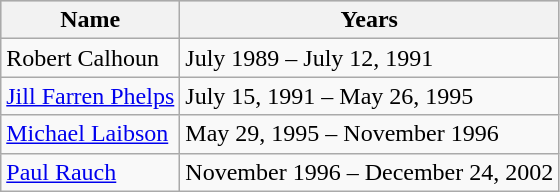<table class="wikitable">
<tr bgcolor="#CCCCCC">
<th><strong>Name</strong></th>
<th><strong>Years</strong></th>
</tr>
<tr>
<td>Robert Calhoun</td>
<td>July 1989 – July 12, 1991</td>
</tr>
<tr>
<td><a href='#'>Jill Farren Phelps</a></td>
<td>July 15, 1991 – May 26, 1995</td>
</tr>
<tr>
<td><a href='#'>Michael Laibson</a></td>
<td>May 29, 1995 – November 1996</td>
</tr>
<tr>
<td><a href='#'>Paul Rauch</a></td>
<td>November 1996 – December 24, 2002</td>
</tr>
</table>
